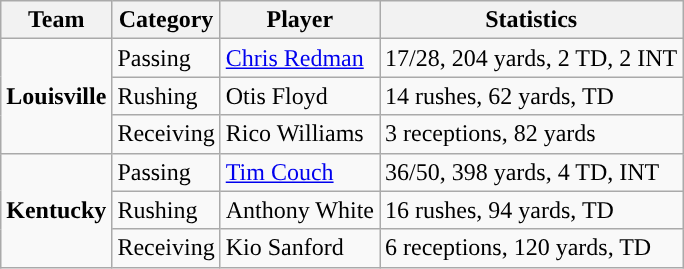<table class="wikitable" style="float: left;">
<tr>
<th>Team</th>
<th>Category</th>
<th>Player</th>
<th>Statistics</th>
</tr>
<tr>
<td rowspan=3><strong>Louisville</strong></td>
<td>Passing</td>
<td><a href='#'>Chris Redman</a></td>
<td>17/28, 204 yards, 2 TD, 2 INT</td>
</tr>
<tr>
<td>Rushing</td>
<td>Otis Floyd</td>
<td>14 rushes, 62 yards, TD</td>
</tr>
<tr>
<td>Receiving</td>
<td>Rico Williams</td>
<td>3 receptions, 82 yards</td>
</tr>
<tr>
<td rowspan=3><strong>Kentucky</strong></td>
<td>Passing</td>
<td><a href='#'>Tim Couch</a></td>
<td>36/50, 398 yards, 4 TD, INT</td>
</tr>
<tr>
<td>Rushing</td>
<td>Anthony White</td>
<td>16 rushes, 94 yards, TD</td>
</tr>
<tr>
<td>Receiving</td>
<td>Kio Sanford</td>
<td>6 receptions, 120 yards, TD</td>
</tr>
</table>
